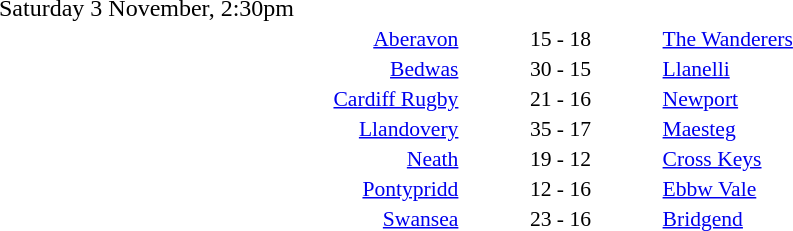<table style="width:70%;" cellspacing="1">
<tr>
<th width=35%></th>
<th width=15%></th>
<th></th>
</tr>
<tr>
<td>Saturday 3 November, 2:30pm</td>
</tr>
<tr style=font-size:90%>
<td align=right><a href='#'>Aberavon</a></td>
<td align=center>15 - 18</td>
<td><a href='#'>The Wanderers</a></td>
</tr>
<tr style=font-size:90%>
<td align=right><a href='#'>Bedwas</a></td>
<td align=center>30 - 15</td>
<td><a href='#'>Llanelli</a></td>
</tr>
<tr style=font-size:90%>
<td align=right><a href='#'>Cardiff Rugby</a></td>
<td align=center>21 - 16</td>
<td><a href='#'>Newport</a></td>
</tr>
<tr style=font-size:90%>
<td align=right><a href='#'>Llandovery</a></td>
<td align=center>35 - 17</td>
<td><a href='#'>Maesteg</a></td>
</tr>
<tr style=font-size:90%>
<td align=right><a href='#'>Neath</a></td>
<td align=center>19 - 12</td>
<td><a href='#'>Cross Keys</a></td>
</tr>
<tr style=font-size:90%>
<td align=right><a href='#'>Pontypridd</a></td>
<td align=center>12 - 16</td>
<td><a href='#'>Ebbw Vale</a></td>
</tr>
<tr style=font-size:90%>
<td align=right><a href='#'>Swansea</a></td>
<td align=center>23 - 16</td>
<td><a href='#'>Bridgend</a></td>
</tr>
</table>
